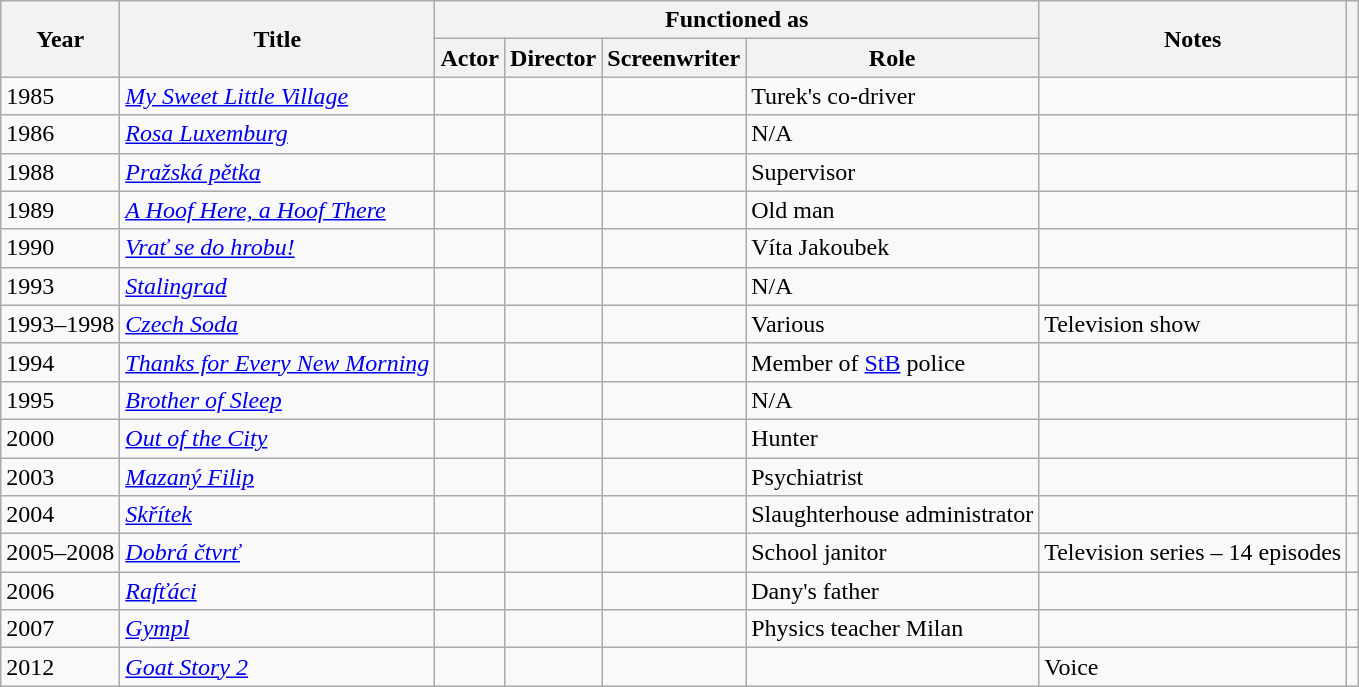<table class="wikitable sortable plainrowheaders">
<tr>
<th rowspan="2">Year</th>
<th rowspan="2">Title</th>
<th colspan="4">Functioned as</th>
<th rowspan="2" class="unsortable">Notes</th>
<th rowspan="2" class="unsortable"></th>
</tr>
<tr>
<th>Actor</th>
<th>Director</th>
<th>Screenwriter</th>
<th>Role</th>
</tr>
<tr>
<td>1985</td>
<td><em><a href='#'>My Sweet Little Village</a></em></td>
<td></td>
<td></td>
<td></td>
<td>Turek's co-driver</td>
<td></td>
<td style="text-align:center;"></td>
</tr>
<tr>
<td>1986</td>
<td><em><a href='#'>Rosa Luxemburg</a></em></td>
<td></td>
<td></td>
<td></td>
<td>N/A</td>
<td></td>
<td style="text-align:center;"></td>
</tr>
<tr>
<td>1988</td>
<td><em><a href='#'>Pražská pětka</a></em></td>
<td></td>
<td></td>
<td></td>
<td>Supervisor</td>
<td></td>
<td style="text-align:center;"></td>
</tr>
<tr>
<td>1989</td>
<td><em><a href='#'>A Hoof Here, a Hoof There</a></em></td>
<td></td>
<td></td>
<td></td>
<td>Old man</td>
<td></td>
<td style="text-align:center;"></td>
</tr>
<tr>
<td>1990</td>
<td><em><a href='#'>Vrať se do hrobu!</a></em></td>
<td></td>
<td></td>
<td></td>
<td>Víta Jakoubek</td>
<td></td>
<td style="text-align:center;"></td>
</tr>
<tr>
<td>1993</td>
<td><em><a href='#'>Stalingrad</a></em></td>
<td></td>
<td></td>
<td></td>
<td>N/A</td>
<td></td>
<td style="text-align:center;"></td>
</tr>
<tr>
<td>1993–1998</td>
<td><em><a href='#'>Czech Soda</a></em></td>
<td></td>
<td></td>
<td></td>
<td>Various</td>
<td>Television show</td>
<td style="text-align:center;"></td>
</tr>
<tr>
<td>1994</td>
<td><em><a href='#'>Thanks for Every New Morning</a></em></td>
<td></td>
<td></td>
<td></td>
<td>Member of <a href='#'>StB</a> police</td>
<td></td>
<td style="text-align:center;"></td>
</tr>
<tr>
<td>1995</td>
<td><em><a href='#'>Brother of Sleep</a></em></td>
<td></td>
<td></td>
<td></td>
<td>N/A</td>
<td></td>
<td style="text-align:center;"></td>
</tr>
<tr>
<td>2000</td>
<td><em><a href='#'>Out of the City</a></em></td>
<td></td>
<td></td>
<td></td>
<td>Hunter</td>
<td></td>
<td style="text-align:center;"></td>
</tr>
<tr>
<td>2003</td>
<td><em><a href='#'>Mazaný Filip</a></em></td>
<td></td>
<td></td>
<td></td>
<td>Psychiatrist</td>
<td></td>
<td style="text-align:center;"></td>
</tr>
<tr>
<td>2004</td>
<td><em><a href='#'>Skřítek</a></em></td>
<td></td>
<td></td>
<td></td>
<td>Slaughterhouse administrator</td>
<td></td>
<td style="text-align:center;"></td>
</tr>
<tr>
<td>2005–2008</td>
<td><em><a href='#'>Dobrá čtvrť</a></em></td>
<td></td>
<td></td>
<td></td>
<td>School janitor</td>
<td>Television series – 14 episodes</td>
<td style="text-align:center;"></td>
</tr>
<tr>
<td>2006</td>
<td><em><a href='#'>Rafťáci</a></em></td>
<td></td>
<td></td>
<td></td>
<td>Dany's father</td>
<td></td>
<td style="text-align:center;"></td>
</tr>
<tr>
<td>2007</td>
<td><em><a href='#'>Gympl</a></em></td>
<td></td>
<td></td>
<td></td>
<td>Physics teacher Milan</td>
<td></td>
<td style="text-align:center;"></td>
</tr>
<tr>
<td>2012</td>
<td><em><a href='#'>Goat Story 2</a></em></td>
<td></td>
<td></td>
<td></td>
<td></td>
<td>Voice</td>
<td style="text-align:center;"></td>
</tr>
</table>
